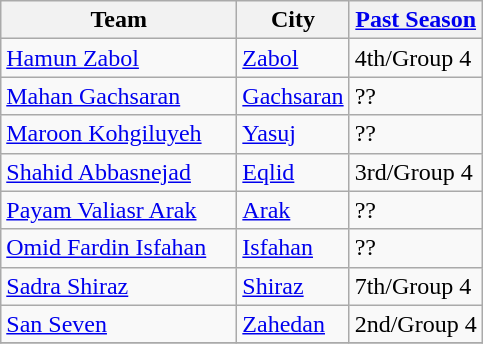<table class="wikitable sortable">
<tr>
<th width=150>Team</th>
<th>City</th>
<th><a href='#'>Past Season</a></th>
</tr>
<tr>
<td align="left"><a href='#'>Hamun Zabol</a></td>
<td><a href='#'>Zabol</a></td>
<td>4th/Group 4</td>
</tr>
<tr>
<td align="left"><a href='#'>Mahan Gachsaran</a></td>
<td><a href='#'>Gachsaran</a></td>
<td>??</td>
</tr>
<tr>
<td align="left"><a href='#'>Maroon Kohgiluyeh</a></td>
<td><a href='#'>Yasuj</a></td>
<td>??</td>
</tr>
<tr>
<td align="left"><a href='#'>Shahid Abbasnejad</a></td>
<td><a href='#'>Eqlid</a></td>
<td>3rd/Group 4</td>
</tr>
<tr>
<td align="left"><a href='#'>Payam Valiasr Arak</a></td>
<td><a href='#'>Arak</a></td>
<td>??</td>
</tr>
<tr>
<td align="left"><a href='#'>Omid Fardin Isfahan</a></td>
<td><a href='#'>Isfahan</a></td>
<td>??</td>
</tr>
<tr>
<td align="left"><a href='#'>Sadra Shiraz</a></td>
<td><a href='#'>Shiraz</a></td>
<td>7th/Group 4</td>
</tr>
<tr>
<td align="left"><a href='#'>San Seven</a></td>
<td><a href='#'>Zahedan</a></td>
<td>2nd/Group 4</td>
</tr>
<tr>
</tr>
</table>
